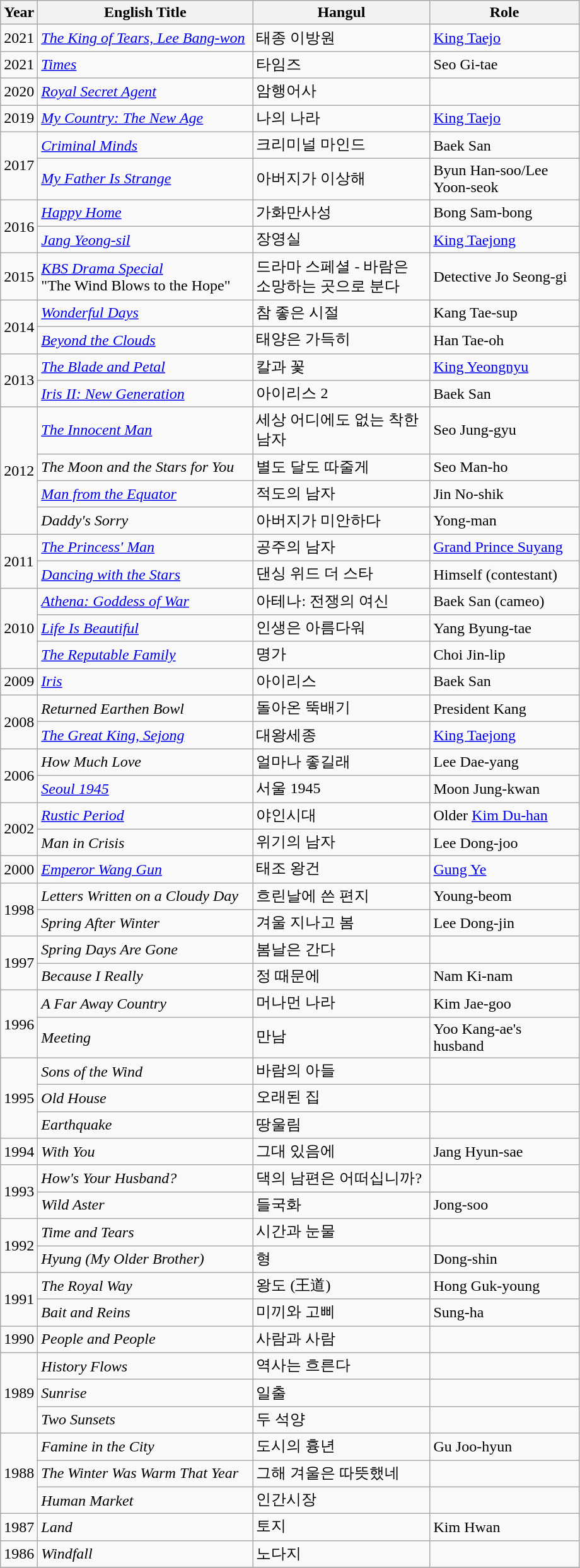<table class="wikitable">
<tr>
<th>Year</th>
<th width = "220pt">English Title</th>
<th width = "180pt">Hangul</th>
<th width = "150pt">Role</th>
</tr>
<tr>
<td>2021</td>
<td><em><a href='#'>The King of Tears, Lee Bang-won</a></em></td>
<td>태종 이방원</td>
<td><a href='#'>King Taejo</a></td>
</tr>
<tr>
<td>2021</td>
<td><em><a href='#'>Times</a></em></td>
<td>타임즈</td>
<td>Seo Gi-tae</td>
</tr>
<tr>
<td>2020</td>
<td><em><a href='#'>Royal Secret Agent</a></em></td>
<td>암행어사</td>
<td></td>
</tr>
<tr>
<td>2019</td>
<td><em><a href='#'>My Country: The New Age</a></em></td>
<td>나의 나라</td>
<td><a href='#'>King Taejo</a></td>
</tr>
<tr>
<td rowspan=2>2017</td>
<td><em><a href='#'>Criminal Minds</a></em></td>
<td>크리미널 마인드</td>
<td>Baek San</td>
</tr>
<tr>
<td><em><a href='#'>My Father Is Strange</a></em></td>
<td>아버지가 이상해</td>
<td>Byun Han-soo/Lee Yoon-seok</td>
</tr>
<tr>
<td rowspan=2>2016</td>
<td><em><a href='#'>Happy Home</a></em></td>
<td>가화만사성</td>
<td>Bong Sam-bong</td>
</tr>
<tr>
<td><em><a href='#'>Jang Yeong-sil</a></em></td>
<td>장영실</td>
<td><a href='#'>King Taejong</a></td>
</tr>
<tr>
<td>2015</td>
<td><em><a href='#'>KBS Drama Special</a></em> <br> "The Wind Blows to the Hope"</td>
<td>드라마 스페셜 - 바람은 소망하는 곳으로 분다</td>
<td>Detective Jo Seong-gi</td>
</tr>
<tr>
<td rowspan=2>2014</td>
<td><em><a href='#'>Wonderful Days</a></em></td>
<td>참 좋은 시절</td>
<td>Kang Tae-sup</td>
</tr>
<tr>
<td><em><a href='#'>Beyond the Clouds</a></em></td>
<td>태양은 가득히</td>
<td>Han Tae-oh</td>
</tr>
<tr>
<td rowspan=2>2013</td>
<td><em><a href='#'>The Blade and Petal</a></em></td>
<td>칼과 꽃</td>
<td><a href='#'>King Yeongnyu</a></td>
</tr>
<tr>
<td><em><a href='#'>Iris II: New Generation</a></em></td>
<td>아이리스 2</td>
<td>Baek San</td>
</tr>
<tr>
<td rowspan=4>2012</td>
<td><em><a href='#'>The Innocent Man</a></em></td>
<td>세상 어디에도 없는 착한 남자</td>
<td>Seo Jung-gyu</td>
</tr>
<tr>
<td><em>The Moon and the Stars for You</em></td>
<td>별도 달도 따줄게</td>
<td>Seo Man-ho</td>
</tr>
<tr>
<td><em><a href='#'>Man from the Equator</a></em></td>
<td>적도의 남자</td>
<td>Jin No-shik</td>
</tr>
<tr>
<td><em>Daddy's Sorry</em></td>
<td>아버지가 미안하다</td>
<td>Yong-man</td>
</tr>
<tr>
<td rowspan=2>2011</td>
<td><em><a href='#'>The Princess' Man</a></em></td>
<td>공주의 남자</td>
<td><a href='#'>Grand Prince Suyang</a></td>
</tr>
<tr>
<td><em><a href='#'>Dancing with the Stars</a></em></td>
<td>댄싱 위드 더 스타</td>
<td>Himself (contestant)</td>
</tr>
<tr>
<td rowspan=3>2010</td>
<td><em><a href='#'>Athena: Goddess of War</a></em></td>
<td>아테나: 전쟁의 여신</td>
<td>Baek San (cameo)</td>
</tr>
<tr>
<td><em><a href='#'>Life Is Beautiful</a></em></td>
<td>인생은 아름다워</td>
<td>Yang Byung-tae</td>
</tr>
<tr>
<td><em><a href='#'>The Reputable Family</a></em></td>
<td>명가</td>
<td>Choi Jin-lip</td>
</tr>
<tr>
<td>2009</td>
<td><em><a href='#'>Iris</a></em></td>
<td>아이리스</td>
<td>Baek San</td>
</tr>
<tr>
<td rowspan=2>2008</td>
<td><em>Returned Earthen Bowl</em></td>
<td>돌아온 뚝배기</td>
<td>President Kang</td>
</tr>
<tr>
<td><em><a href='#'>The Great King, Sejong</a></em></td>
<td>대왕세종</td>
<td><a href='#'>King Taejong</a></td>
</tr>
<tr>
<td rowspan=2>2006</td>
<td><em>How Much Love</em></td>
<td>얼마나 좋길래</td>
<td>Lee Dae-yang</td>
</tr>
<tr>
<td><em><a href='#'>Seoul 1945</a></em></td>
<td>서울 1945</td>
<td>Moon Jung-kwan</td>
</tr>
<tr>
<td rowspan=2>2002</td>
<td><em><a href='#'>Rustic Period</a></em></td>
<td>야인시대</td>
<td>Older <a href='#'>Kim Du-han</a></td>
</tr>
<tr>
<td><em>Man in Crisis</em></td>
<td>위기의 남자</td>
<td>Lee Dong-joo</td>
</tr>
<tr>
<td>2000</td>
<td><em><a href='#'>Emperor Wang Gun</a></em></td>
<td>태조 왕건</td>
<td><a href='#'>Gung Ye</a></td>
</tr>
<tr>
<td rowspan=2>1998</td>
<td><em>Letters Written on a Cloudy Day</em></td>
<td>흐린날에 쓴 편지</td>
<td>Young-beom</td>
</tr>
<tr>
<td><em>Spring After Winter</em></td>
<td>겨울 지나고 봄</td>
<td>Lee Dong-jin</td>
</tr>
<tr>
<td rowspan=2>1997</td>
<td><em>Spring Days Are Gone</em></td>
<td>봄날은 간다</td>
<td></td>
</tr>
<tr>
<td><em>Because I Really</em></td>
<td>정 때문에</td>
<td>Nam Ki-nam</td>
</tr>
<tr>
<td rowspan=2>1996</td>
<td><em>A Far Away Country</em></td>
<td>머나먼 나라</td>
<td>Kim Jae-goo</td>
</tr>
<tr>
<td><em>Meeting</em></td>
<td>만남</td>
<td>Yoo Kang-ae's husband</td>
</tr>
<tr>
<td rowspan=3>1995</td>
<td><em>Sons of the Wind</em></td>
<td>바람의 아들</td>
<td></td>
</tr>
<tr>
<td><em>Old House</em></td>
<td>오래된 집</td>
<td></td>
</tr>
<tr>
<td><em>Earthquake</em></td>
<td>땅울림</td>
<td></td>
</tr>
<tr>
<td>1994</td>
<td><em>With You</em></td>
<td>그대 있음에</td>
<td>Jang Hyun-sae</td>
</tr>
<tr>
<td rowspan=2>1993</td>
<td><em>How's Your Husband?</em></td>
<td>댁의 남편은 어떠십니까?</td>
<td></td>
</tr>
<tr>
<td><em>Wild Aster</em></td>
<td>들국화</td>
<td>Jong-soo</td>
</tr>
<tr>
<td rowspan=2>1992</td>
<td><em>Time and Tears</em></td>
<td>시간과 눈물</td>
<td></td>
</tr>
<tr>
<td><em>Hyung (My Older Brother)</em></td>
<td>형</td>
<td>Dong-shin</td>
</tr>
<tr>
<td rowspan=2>1991</td>
<td><em>The Royal Way</em></td>
<td>왕도 (王道)</td>
<td>Hong Guk-young</td>
</tr>
<tr>
<td><em>Bait and Reins</em></td>
<td>미끼와 고삐</td>
<td>Sung-ha</td>
</tr>
<tr>
<td>1990</td>
<td><em>People and People</em></td>
<td>사람과 사람</td>
<td></td>
</tr>
<tr>
<td rowspan=3>1989</td>
<td><em>History Flows</em></td>
<td>역사는 흐른다</td>
<td></td>
</tr>
<tr>
<td><em>Sunrise</em></td>
<td>일출</td>
<td></td>
</tr>
<tr>
<td><em>Two Sunsets</em></td>
<td>두 석양</td>
<td></td>
</tr>
<tr>
<td rowspan=3>1988</td>
<td><em>Famine in the City</em></td>
<td>도시의 흉년</td>
<td>Gu Joo-hyun</td>
</tr>
<tr>
<td><em>The Winter Was Warm That Year</em></td>
<td>그해 겨울은 따뜻했네</td>
<td></td>
</tr>
<tr>
<td><em>Human Market</em></td>
<td>인간시장</td>
<td></td>
</tr>
<tr>
<td>1987</td>
<td><em>Land</em></td>
<td>토지</td>
<td>Kim Hwan</td>
</tr>
<tr>
<td>1986</td>
<td><em>Windfall</em></td>
<td>노다지</td>
<td></td>
</tr>
<tr>
</tr>
</table>
